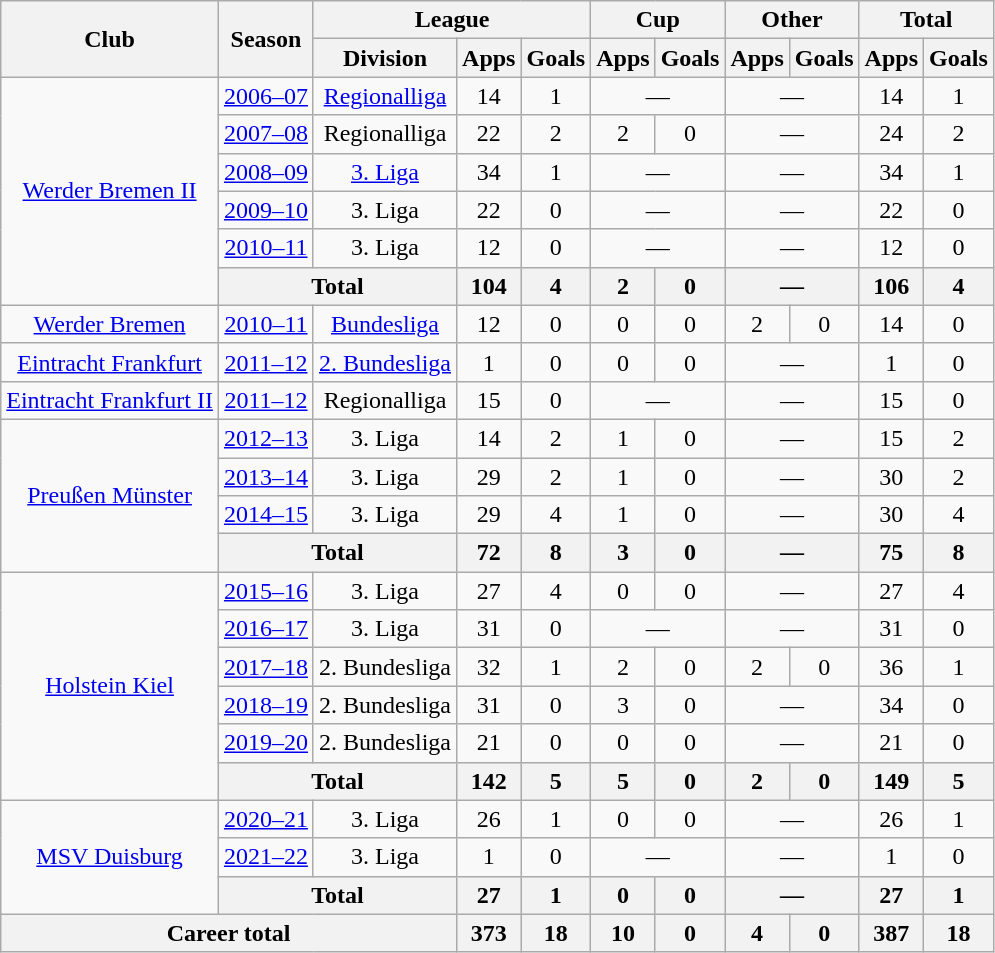<table class="wikitable" style="text-align:center">
<tr>
<th rowspan="2">Club</th>
<th rowspan="2">Season</th>
<th colspan="3">League</th>
<th colspan="2">Cup</th>
<th colspan="2">Other</th>
<th colspan="2">Total</th>
</tr>
<tr>
<th>Division</th>
<th>Apps</th>
<th>Goals</th>
<th>Apps</th>
<th>Goals</th>
<th>Apps</th>
<th>Goals</th>
<th>Apps</th>
<th>Goals</th>
</tr>
<tr>
<td rowspan="6"><a href='#'>Werder Bremen II</a></td>
<td><a href='#'>2006–07</a></td>
<td><a href='#'>Regionalliga</a></td>
<td>14</td>
<td>1</td>
<td colspan="2">—</td>
<td colspan="2">—</td>
<td>14</td>
<td>1</td>
</tr>
<tr>
<td><a href='#'>2007–08</a></td>
<td>Regionalliga</td>
<td>22</td>
<td>2</td>
<td>2</td>
<td>0</td>
<td colspan="2">—</td>
<td>24</td>
<td>2</td>
</tr>
<tr>
<td><a href='#'>2008–09</a></td>
<td><a href='#'>3. Liga</a></td>
<td>34</td>
<td>1</td>
<td colspan="2">—</td>
<td colspan="2">—</td>
<td>34</td>
<td>1</td>
</tr>
<tr>
<td><a href='#'>2009–10</a></td>
<td>3. Liga</td>
<td>22</td>
<td>0</td>
<td colspan="2">—</td>
<td colspan="2">—</td>
<td>22</td>
<td>0</td>
</tr>
<tr>
<td><a href='#'>2010–11</a></td>
<td>3. Liga</td>
<td>12</td>
<td>0</td>
<td colspan="2">—</td>
<td colspan="2">—</td>
<td>12</td>
<td>0</td>
</tr>
<tr>
<th colspan="2">Total</th>
<th>104</th>
<th>4</th>
<th>2</th>
<th>0</th>
<th colspan="2">—</th>
<th>106</th>
<th>4</th>
</tr>
<tr>
<td><a href='#'>Werder Bremen</a></td>
<td><a href='#'>2010–11</a></td>
<td><a href='#'>Bundesliga</a></td>
<td>12</td>
<td>0</td>
<td>0</td>
<td>0</td>
<td>2</td>
<td>0</td>
<td>14</td>
<td>0</td>
</tr>
<tr>
<td><a href='#'>Eintracht Frankfurt</a></td>
<td><a href='#'>2011–12</a></td>
<td><a href='#'>2. Bundesliga</a></td>
<td>1</td>
<td>0</td>
<td>0</td>
<td>0</td>
<td colspan="2">—</td>
<td>1</td>
<td>0</td>
</tr>
<tr>
<td><a href='#'>Eintracht Frankfurt II</a></td>
<td><a href='#'>2011–12</a></td>
<td>Regionalliga</td>
<td>15</td>
<td>0</td>
<td colspan="2">—</td>
<td colspan="2">—</td>
<td>15</td>
<td>0</td>
</tr>
<tr>
<td rowspan="4"><a href='#'>Preußen Münster</a></td>
<td><a href='#'>2012–13</a></td>
<td>3. Liga</td>
<td>14</td>
<td>2</td>
<td>1</td>
<td>0</td>
<td colspan="2">—</td>
<td>15</td>
<td>2</td>
</tr>
<tr>
<td><a href='#'>2013–14</a></td>
<td>3. Liga</td>
<td>29</td>
<td>2</td>
<td>1</td>
<td>0</td>
<td colspan="2">—</td>
<td>30</td>
<td>2</td>
</tr>
<tr>
<td><a href='#'>2014–15</a></td>
<td>3. Liga</td>
<td>29</td>
<td>4</td>
<td>1</td>
<td>0</td>
<td colspan="2">—</td>
<td>30</td>
<td>4</td>
</tr>
<tr>
<th colspan="2">Total</th>
<th>72</th>
<th>8</th>
<th>3</th>
<th>0</th>
<th colspan="2">—</th>
<th>75</th>
<th>8</th>
</tr>
<tr>
<td rowspan="6"><a href='#'>Holstein Kiel</a></td>
<td><a href='#'>2015–16</a></td>
<td>3. Liga</td>
<td>27</td>
<td>4</td>
<td>0</td>
<td>0</td>
<td colspan="2">—</td>
<td>27</td>
<td>4</td>
</tr>
<tr>
<td><a href='#'>2016–17</a></td>
<td>3. Liga</td>
<td>31</td>
<td>0</td>
<td colspan="2">—</td>
<td colspan="2">—</td>
<td>31</td>
<td>0</td>
</tr>
<tr>
<td><a href='#'>2017–18</a></td>
<td>2. Bundesliga</td>
<td>32</td>
<td>1</td>
<td>2</td>
<td>0</td>
<td>2</td>
<td>0</td>
<td>36</td>
<td>1</td>
</tr>
<tr>
<td><a href='#'>2018–19</a></td>
<td>2. Bundesliga</td>
<td>31</td>
<td>0</td>
<td>3</td>
<td>0</td>
<td colspan="2">—</td>
<td>34</td>
<td>0</td>
</tr>
<tr>
<td><a href='#'>2019–20</a></td>
<td>2. Bundesliga</td>
<td>21</td>
<td>0</td>
<td>0</td>
<td>0</td>
<td colspan="2">—</td>
<td>21</td>
<td>0</td>
</tr>
<tr>
<th colspan="2">Total</th>
<th>142</th>
<th>5</th>
<th>5</th>
<th>0</th>
<th>2</th>
<th>0</th>
<th>149</th>
<th>5</th>
</tr>
<tr>
<td rowspan="3"><a href='#'>MSV Duisburg</a></td>
<td><a href='#'>2020–21</a></td>
<td>3. Liga</td>
<td>26</td>
<td>1</td>
<td>0</td>
<td>0</td>
<td colspan="2">—</td>
<td>26</td>
<td>1</td>
</tr>
<tr>
<td><a href='#'>2021–22</a></td>
<td>3. Liga</td>
<td>1</td>
<td>0</td>
<td colspan="2">—</td>
<td colspan="2">—</td>
<td>1</td>
<td>0</td>
</tr>
<tr>
<th colspan="2">Total</th>
<th>27</th>
<th>1</th>
<th>0</th>
<th>0</th>
<th colspan="2">—</th>
<th>27</th>
<th>1</th>
</tr>
<tr>
<th colspan="3">Career total<br></th>
<th>373</th>
<th>18</th>
<th>10</th>
<th>0</th>
<th>4</th>
<th>0</th>
<th>387</th>
<th>18</th>
</tr>
</table>
